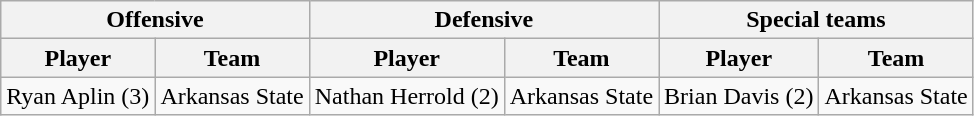<table class="wikitable">
<tr>
<th colspan="2">Offensive</th>
<th colspan="2">Defensive</th>
<th colspan="2">Special teams</th>
</tr>
<tr>
<th>Player</th>
<th>Team</th>
<th>Player</th>
<th>Team</th>
<th>Player</th>
<th>Team</th>
</tr>
<tr>
<td>Ryan Aplin (3)</td>
<td>Arkansas State</td>
<td>Nathan Herrold (2)</td>
<td>Arkansas State</td>
<td>Brian Davis (2)</td>
<td>Arkansas State</td>
</tr>
</table>
